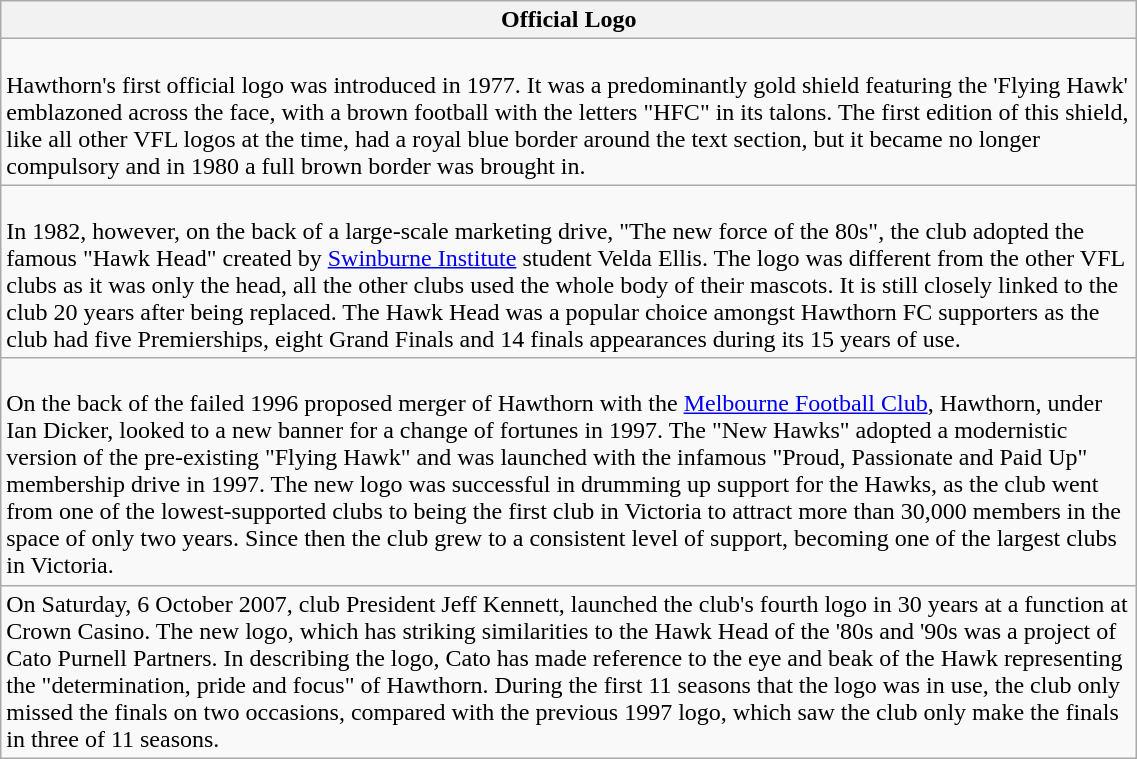<table class="wikitable">
<tr>
<th style="width:750px;">Official Logo</th>
</tr>
<tr>
<td><br>Hawthorn's first official logo was introduced in 1977. It was a predominantly gold shield featuring the 'Flying Hawk' emblazoned across the face, with a brown football with the letters "HFC" in its talons. The first edition of this shield, like all other VFL logos at the time, had a royal blue border around the text section, but it became no longer compulsory and in 1980 a full brown border was brought in.</td>
</tr>
<tr>
<td><br>In 1982, however, on the back of a large-scale marketing drive, "The new force of the 80s", the club adopted the famous "Hawk Head" created by <a href='#'>Swinburne Institute</a> student Velda Ellis. The logo was different from the other VFL clubs as it was only the head, all the other clubs used the whole body of their mascots. It is still closely linked to the club 20 years after being replaced. The Hawk Head was a popular choice amongst Hawthorn FC supporters as the club had five Premierships, eight Grand Finals and 14 finals appearances during its 15 years of use.</td>
</tr>
<tr>
<td><br>On the back of the failed 1996 proposed merger of Hawthorn with the <a href='#'>Melbourne Football Club</a>, Hawthorn, under Ian Dicker, looked to a new banner for a change of fortunes in 1997. The "New Hawks" adopted a modernistic version of the pre-existing "Flying Hawk" and was launched with the infamous "Proud, Passionate and Paid Up" membership drive in 1997. The new logo was successful in drumming up support for the Hawks, as the club went from one of the lowest-supported clubs to being the first club in Victoria to attract more than 30,000 members in the space of only two years. Since then the club grew to a consistent level of support, becoming one of the largest clubs in Victoria.</td>
</tr>
<tr>
<td> On Saturday, 6 October 2007, club President Jeff Kennett, launched the club's fourth logo in 30 years at a function at Crown Casino. The new logo, which has striking similarities to the Hawk Head of the '80s and '90s was a project of Cato Purnell Partners. In describing the logo, Cato has made reference to the eye and beak of the Hawk representing the "determination, pride and focus" of Hawthorn. During the first 11 seasons that the logo was in use, the club only missed the finals on two occasions, compared with the previous 1997 logo, which saw the club only make the finals in three of 11 seasons.</td>
</tr>
</table>
